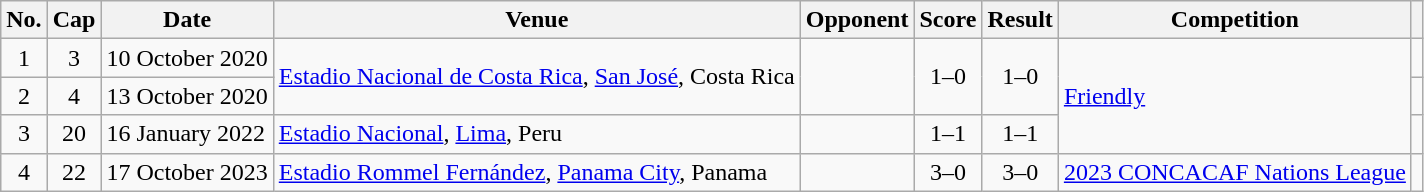<table class="wikitable sortable">
<tr>
<th scope=col>No.</th>
<th scope=col>Cap</th>
<th scope=col>Date</th>
<th scope=col>Venue</th>
<th scope=col>Opponent</th>
<th scope=col>Score</th>
<th scope=col>Result</th>
<th scope=col>Competition</th>
<th scope=col class=unsortable></th>
</tr>
<tr>
<td align=center>1</td>
<td align=center>3</td>
<td>10 October 2020</td>
<td rowspan=2><a href='#'>Estadio Nacional de Costa Rica</a>, <a href='#'>San José</a>, Costa Rica</td>
<td rowspan=2></td>
<td rowspan=2 align=center>1–0</td>
<td rowspan=2 align=center>1–0</td>
<td rowspan=3><a href='#'>Friendly</a></td>
<td align=center></td>
</tr>
<tr>
<td align=center>2</td>
<td align=center>4</td>
<td>13 October 2020</td>
<td align=center></td>
</tr>
<tr>
<td align=center>3</td>
<td align=center>20</td>
<td>16 January 2022</td>
<td><a href='#'>Estadio Nacional</a>, <a href='#'>Lima</a>, Peru</td>
<td></td>
<td align=center>1–1</td>
<td align=center>1–1</td>
<td align=center></td>
</tr>
<tr>
<td align=center>4</td>
<td align=center>22</td>
<td>17 October 2023</td>
<td><a href='#'>Estadio Rommel Fernández</a>, <a href='#'>Panama City</a>, Panama</td>
<td></td>
<td align=center>3–0</td>
<td align=center>3–0</td>
<td><a href='#'>2023 CONCACAF Nations League</a></td>
</tr>
</table>
